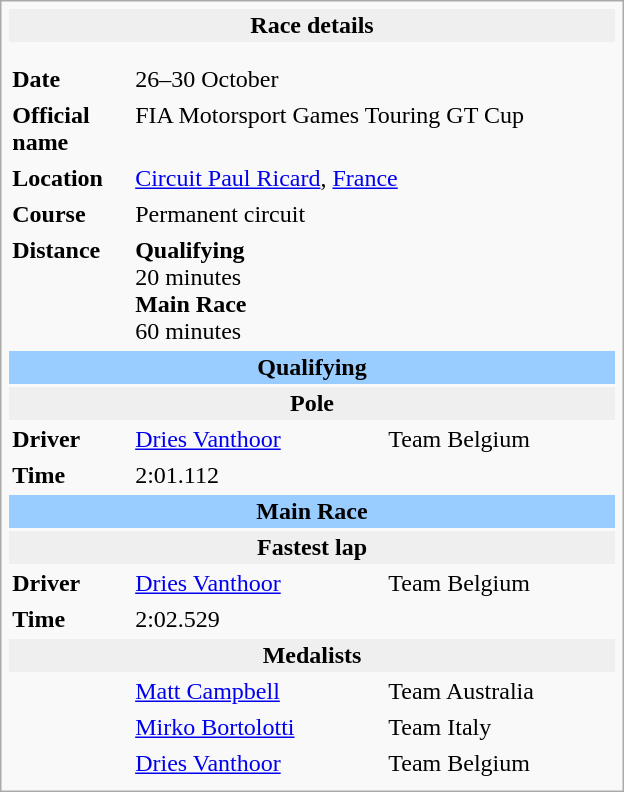<table class="infobox" align="right" cellpadding="2" style="float:right; width: 26em; ">
<tr>
<th colspan="3" bgcolor="#efefef">Race details</th>
</tr>
<tr>
<td colspan="3" style="text-align:center;"></td>
</tr>
<tr>
<td colspan="3" style="text-align:center;"></td>
</tr>
<tr>
<td style="width: 20%;"><strong>Date</strong></td>
<td>26–30 October</td>
</tr>
<tr>
<td><strong>Official name</strong></td>
<td colspan=2>FIA Motorsport Games Touring GT Cup</td>
</tr>
<tr>
<td><strong>Location</strong></td>
<td colspan=2><a href='#'>Circuit Paul Ricard</a>, <a href='#'>France</a></td>
</tr>
<tr>
<td><strong>Course</strong></td>
<td colspan=2>Permanent circuit<br></td>
</tr>
<tr>
<td><strong>Distance</strong></td>
<td colspan=2><strong>Qualifying</strong><br>20 minutes<br><strong>Main Race</strong><br>60 minutes</td>
</tr>
<tr>
<td colspan=3 style="text-align:center; background-color:#99ccff"><strong>Qualifying</strong></td>
</tr>
<tr>
<th colspan=3 bgcolor="#efefef">Pole</th>
</tr>
<tr>
<td><strong>Driver</strong></td>
<td> <a href='#'>Dries Vanthoor</a></td>
<td>Team Belgium</td>
</tr>
<tr>
<td><strong>Time</strong></td>
<td colspan=2>2:01.112</td>
</tr>
<tr>
<td colspan=3 style="text-align:center; background-color:#99ccff"><strong>Main Race</strong></td>
</tr>
<tr>
<th colspan=3 bgcolor="#efefef">Fastest lap</th>
</tr>
<tr>
<td><strong>Driver</strong></td>
<td> <a href='#'>Dries Vanthoor</a></td>
<td>Team Belgium</td>
</tr>
<tr>
<td><strong>Time</strong></td>
<td colspan=2>2:02.529</td>
</tr>
<tr>
<th colspan=3 bgcolor="#efefef">Medalists</th>
</tr>
<tr>
<td></td>
<td> <a href='#'>Matt Campbell</a></td>
<td>Team Australia</td>
</tr>
<tr>
<td></td>
<td> <a href='#'>Mirko Bortolotti</a></td>
<td>Team Italy</td>
</tr>
<tr>
<td></td>
<td> <a href='#'>Dries Vanthoor</a></td>
<td>Team Belgium</td>
</tr>
<tr>
</tr>
</table>
